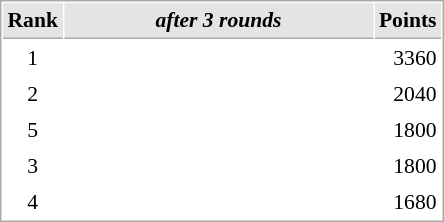<table cellspacing="1" cellpadding="3" style="border:1px solid #aaa; font-size:90%;">
<tr style="background:#e4e4e4;">
<th style="border-bottom:1px solid #aaa; width:10px;">Rank</th>
<th style="border-bottom:1px solid #aaa; width:200px; white-space:nowrap;"><em>after 3 rounds</em> </th>
<th style="border-bottom:1px solid #aaa; width:20px;">Points</th>
</tr>
<tr>
<td align=center>1</td>
<td></td>
<td align=right>3360</td>
</tr>
<tr>
<td align=center>2</td>
<td></td>
<td align=right>2040</td>
</tr>
<tr>
<td align=center>5</td>
<td></td>
<td align=right>1800</td>
</tr>
<tr>
<td align=center>3</td>
<td></td>
<td align=right>1800</td>
</tr>
<tr>
<td align=center>4</td>
<td></td>
<td align=right>1680</td>
</tr>
</table>
